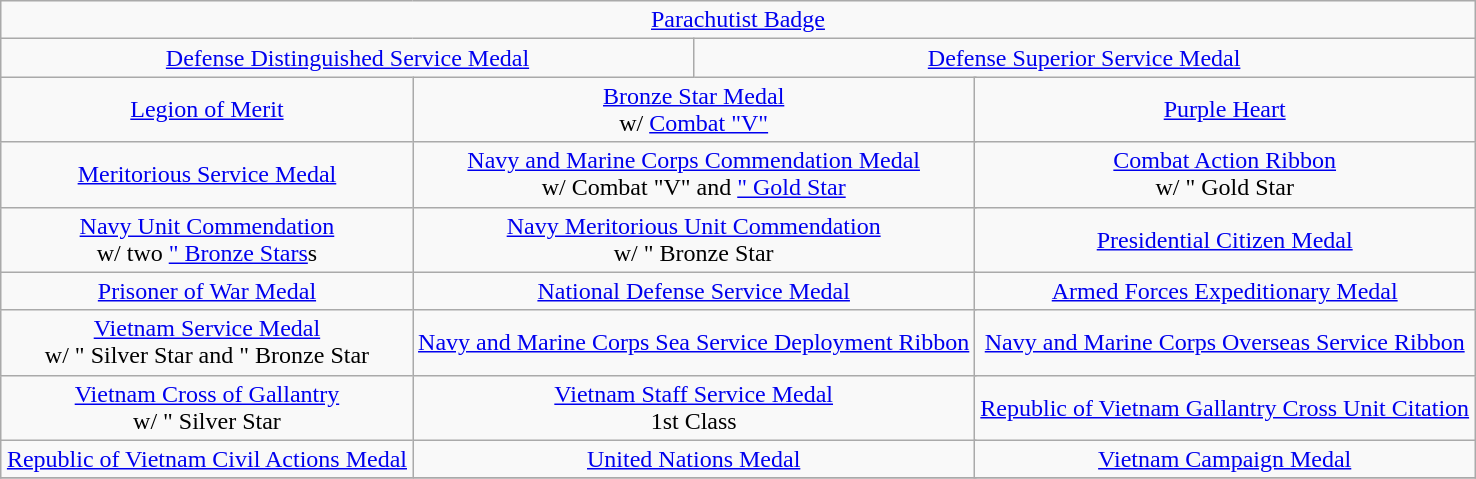<table class="wikitable" style="margin:1em auto; text-align:center;">
<tr>
<td colspan="12"><a href='#'>Parachutist Badge</a></td>
</tr>
<tr>
<td colspan="6"><a href='#'>Defense Distinguished Service Medal</a></td>
<td colspan="6"><a href='#'>Defense Superior Service Medal</a></td>
</tr>
<tr>
<td colspan="4"><a href='#'>Legion of Merit</a></td>
<td colspan="4"><a href='#'>Bronze Star Medal</a><br>w/ <a href='#'>Combat "V"</a></td>
<td colspan="4"><a href='#'>Purple Heart</a></td>
</tr>
<tr>
<td colspan="4"><a href='#'>Meritorious Service Medal</a></td>
<td colspan="4"><a href='#'>Navy and Marine Corps Commendation Medal</a><br>w/ Combat "V" and <a href='#'>" Gold Star</a></td>
<td colspan="4"><a href='#'>Combat Action Ribbon</a><br>w/ " Gold Star</td>
</tr>
<tr>
<td colspan="4"><a href='#'>Navy Unit Commendation</a><br>w/ two <a href='#'>" Bronze Stars</a>s</td>
<td colspan="4"><a href='#'>Navy Meritorious Unit Commendation</a><br>w/ " Bronze Star</td>
<td colspan="4"><a href='#'>Presidential Citizen Medal</a></td>
</tr>
<tr>
<td colspan="4"><a href='#'>Prisoner of War Medal</a></td>
<td colspan="4"><a href='#'>National Defense Service Medal</a></td>
<td colspan="4"><a href='#'>Armed Forces Expeditionary Medal</a></td>
</tr>
<tr>
<td colspan="4"><a href='#'>Vietnam Service Medal</a><br>w/ " Silver Star and " Bronze Star</td>
<td colspan="4"><a href='#'>Navy and Marine Corps Sea Service Deployment Ribbon</a></td>
<td colspan="4"><a href='#'>Navy and Marine Corps Overseas Service Ribbon</a></td>
</tr>
<tr>
<td colspan="4"><a href='#'>Vietnam Cross of Gallantry</a><br>w/ " Silver Star</td>
<td colspan="4"><a href='#'>Vietnam Staff Service Medal</a><br>1st Class</td>
<td colspan="4"><a href='#'>Republic of Vietnam Gallantry Cross Unit Citation</a></td>
</tr>
<tr>
<td colspan="4"><a href='#'>Republic of Vietnam Civil Actions Medal</a></td>
<td colspan="4"><a href='#'>United Nations Medal</a></td>
<td colspan="4"><a href='#'>Vietnam Campaign Medal</a></td>
</tr>
<tr>
</tr>
</table>
